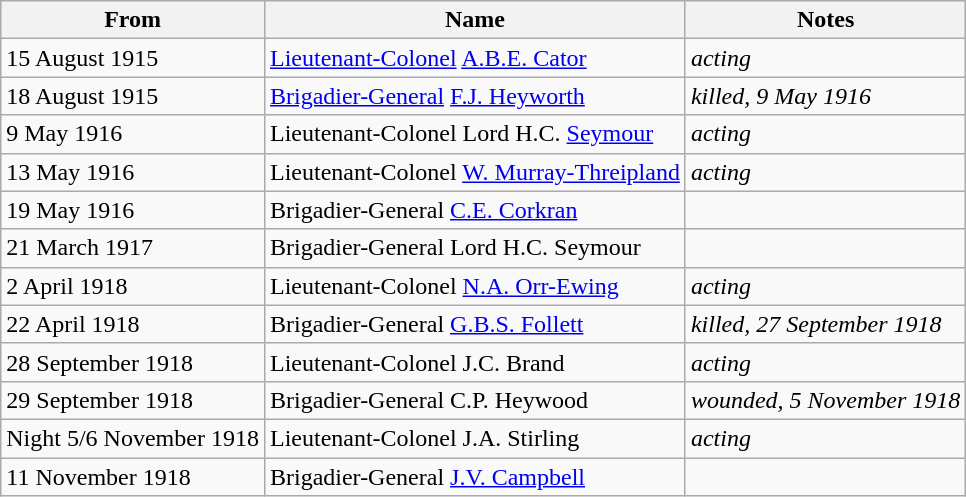<table class="wikitable">
<tr>
<th>From</th>
<th>Name</th>
<th>Notes</th>
</tr>
<tr>
<td>15 August 1915</td>
<td><a href='#'>Lieutenant-Colonel</a> <a href='#'>A.B.E. Cator</a></td>
<td><em>acting</em></td>
</tr>
<tr>
<td>18 August 1915</td>
<td><a href='#'>Brigadier-General</a> <a href='#'>F.J. Heyworth</a></td>
<td><em>killed, 9 May 1916</em></td>
</tr>
<tr>
<td>9 May 1916</td>
<td>Lieutenant-Colonel Lord H.C. <a href='#'>Seymour</a></td>
<td><em>acting</em></td>
</tr>
<tr>
<td>13 May 1916</td>
<td>Lieutenant-Colonel <a href='#'>W. Murray-Threipland</a></td>
<td><em>acting</em></td>
</tr>
<tr>
<td>19 May 1916</td>
<td>Brigadier-General <a href='#'>C.E. Corkran</a></td>
<td></td>
</tr>
<tr>
<td>21 March 1917</td>
<td>Brigadier-General Lord H.C. Seymour</td>
<td></td>
</tr>
<tr>
<td>2 April 1918</td>
<td>Lieutenant-Colonel <a href='#'>N.A. Orr-Ewing</a></td>
<td><em>acting</em></td>
</tr>
<tr>
<td>22 April 1918</td>
<td>Brigadier-General <a href='#'>G.B.S. Follett</a></td>
<td><em>killed, 27 September 1918</em></td>
</tr>
<tr>
<td>28 September 1918</td>
<td>Lieutenant-Colonel J.C. Brand</td>
<td><em>acting</em></td>
</tr>
<tr>
<td>29 September 1918</td>
<td>Brigadier-General C.P. Heywood</td>
<td><em>wounded, 5 November 1918</em></td>
</tr>
<tr>
<td>Night 5/6 November 1918</td>
<td>Lieutenant-Colonel J.A. Stirling</td>
<td><em>acting</em></td>
</tr>
<tr>
<td>11 November 1918</td>
<td>Brigadier-General <a href='#'>J.V. Campbell</a> </td>
<td></td>
</tr>
</table>
